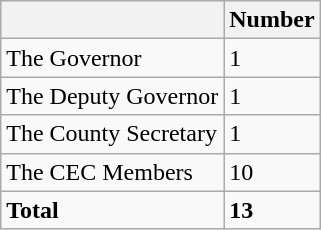<table class="wikitable">
<tr>
<th></th>
<th>Number</th>
</tr>
<tr>
<td>The Governor</td>
<td>1</td>
</tr>
<tr>
<td>The Deputy Governor</td>
<td>1</td>
</tr>
<tr>
<td>The County Secretary</td>
<td>1</td>
</tr>
<tr>
<td>The CEC Members</td>
<td>10</td>
</tr>
<tr>
<td><strong>Total</strong></td>
<td><strong>13</strong></td>
</tr>
</table>
